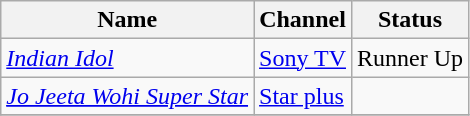<table class="wikitable sortable">
<tr>
<th>Name</th>
<th>Channel</th>
<th>Status</th>
</tr>
<tr>
<td><a href='#'><em>Indian Idol</em></a></td>
<td><a href='#'>Sony TV</a></td>
<td>Runner Up</td>
</tr>
<tr>
<td><a href='#'><u><em>Jo Jeeta Wohi Super Star</em></u></a></td>
<td><a href='#'>Star plus</a></td>
<td></td>
</tr>
<tr>
</tr>
</table>
